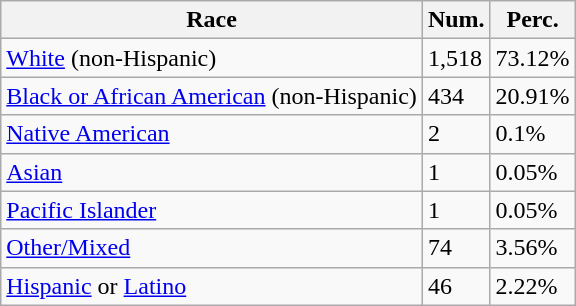<table class="wikitable">
<tr>
<th>Race</th>
<th>Num.</th>
<th>Perc.</th>
</tr>
<tr>
<td><a href='#'>White</a> (non-Hispanic)</td>
<td>1,518</td>
<td>73.12%</td>
</tr>
<tr>
<td><a href='#'>Black or African American</a> (non-Hispanic)</td>
<td>434</td>
<td>20.91%</td>
</tr>
<tr>
<td><a href='#'>Native American</a></td>
<td>2</td>
<td>0.1%</td>
</tr>
<tr>
<td><a href='#'>Asian</a></td>
<td>1</td>
<td>0.05%</td>
</tr>
<tr>
<td><a href='#'>Pacific Islander</a></td>
<td>1</td>
<td>0.05%</td>
</tr>
<tr>
<td><a href='#'>Other/Mixed</a></td>
<td>74</td>
<td>3.56%</td>
</tr>
<tr>
<td><a href='#'>Hispanic</a> or <a href='#'>Latino</a></td>
<td>46</td>
<td>2.22%</td>
</tr>
</table>
